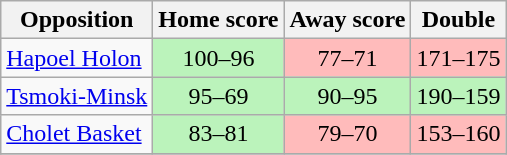<table class="wikitable" style="text-align: center;">
<tr>
<th>Opposition</th>
<th>Home score</th>
<th>Away score</th>
<th>Double</th>
</tr>
<tr>
<td align="left"> <a href='#'>Hapoel Holon</a></td>
<td bgcolor=#BBF3BB>100–96</td>
<td bgcolor=#FFBBBB>77–71</td>
<td bgcolor=#FFBBBB>171–175</td>
</tr>
<tr>
<td align="left"> <a href='#'>Tsmoki-Minsk</a></td>
<td bgcolor=#BBF3BB>95–69</td>
<td bgcolor=#BBF3BB>90–95</td>
<td bgcolor=#BBF3BB>190–159</td>
</tr>
<tr>
<td align="left"> <a href='#'>Cholet Basket</a></td>
<td bgcolor=#BBF3BB>83–81</td>
<td bgcolor=#FFBBBB>79–70</td>
<td bgcolor=#FFBBBB>153–160</td>
</tr>
<tr>
</tr>
</table>
